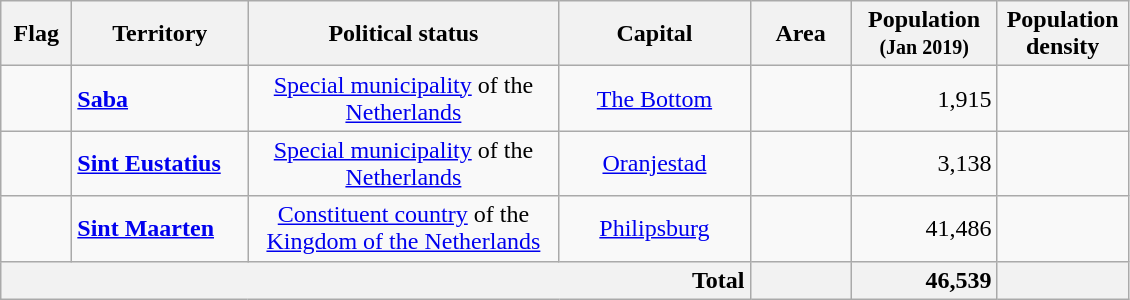<table class="sortable wikitable" style="text-align:left;">
<tr>
<th style="width:40px;" class="unsortable">Flag</th>
<th style="width:110px;">Territory</th>
<th style="width:200px;">Political status</th>
<th style="width:120px;">Capital</th>
<th style="width:60px;">Area</th>
<th style="width:90px;">Population<br><small>(Jan 2019)</small></th>
<th style="width:80px;">Population density</th>
</tr>
<tr>
<td style="text-align:center"></td>
<td><strong><a href='#'>Saba</a></strong></td>
<td style="text-align:center"><a href='#'>Special municipality</a> of the <a href='#'>Netherlands</a></td>
<td style="text-align:center"><a href='#'>The Bottom</a></td>
<td style="text-align:right"></td>
<td style="text-align:right">1,915</td>
<td style="text-align:right"></td>
</tr>
<tr>
<td style="text-align:center"></td>
<td><strong><a href='#'>Sint Eustatius</a></strong></td>
<td style="text-align:center"><a href='#'>Special municipality</a> of the <a href='#'>Netherlands</a></td>
<td style="text-align:center"><a href='#'>Oranjestad</a></td>
<td style="text-align:right"></td>
<td style="text-align:right">3,138</td>
<td style="text-align:right"></td>
</tr>
<tr>
<td style="text-align:center"></td>
<td><strong><a href='#'>Sint Maarten</a></strong></td>
<td style="text-align:center"><a href='#'>Constituent country</a> of the <a href='#'>Kingdom of the Netherlands</a></td>
<td style="text-align:center"><a href='#'>Philipsburg</a></td>
<td style="text-align:right"></td>
<td style="text-align:right">41,486</td>
<td style="text-align:right"></td>
</tr>
<tr class="sortbottom">
<th colspan="4" style="text-align:right;">Total</th>
<th style="text-align:right;"></th>
<th style="text-align:right;">46,539</th>
<th style="text-align:right;"></th>
</tr>
</table>
